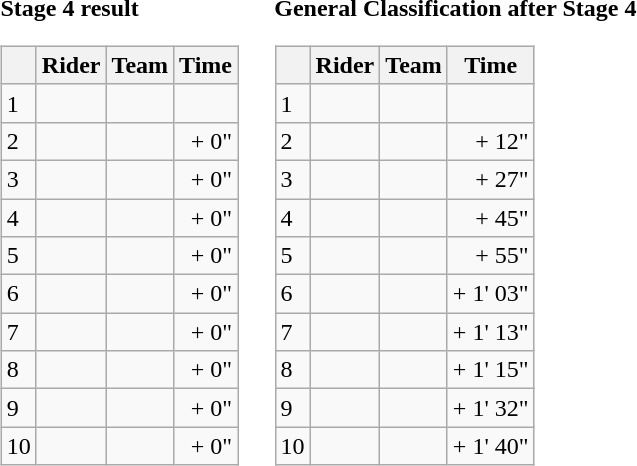<table>
<tr>
<td><strong>Stage 4 result</strong><br><table class="wikitable">
<tr>
<th></th>
<th>Rider</th>
<th>Team</th>
<th>Time</th>
</tr>
<tr>
<td>1</td>
<td></td>
<td></td>
<td align="right"></td>
</tr>
<tr>
<td>2</td>
<td></td>
<td></td>
<td align="right">+ 0"</td>
</tr>
<tr>
<td>3</td>
<td></td>
<td></td>
<td align="right">+ 0"</td>
</tr>
<tr>
<td>4</td>
<td></td>
<td></td>
<td align="right">+ 0"</td>
</tr>
<tr>
<td>5</td>
<td></td>
<td></td>
<td align="right">+ 0"</td>
</tr>
<tr>
<td>6</td>
<td></td>
<td></td>
<td align="right">+ 0"</td>
</tr>
<tr>
<td>7</td>
<td></td>
<td></td>
<td align="right">+ 0"</td>
</tr>
<tr>
<td>8</td>
<td></td>
<td></td>
<td align="right">+ 0"</td>
</tr>
<tr>
<td>9</td>
<td></td>
<td></td>
<td align="right">+ 0"</td>
</tr>
<tr>
<td>10</td>
<td></td>
<td></td>
<td align="right">+ 0"</td>
</tr>
</table>
</td>
<td></td>
<td><strong>General Classification after Stage 4</strong><br><table class="wikitable">
<tr>
<th></th>
<th>Rider</th>
<th>Team</th>
<th>Time</th>
</tr>
<tr>
<td>1</td>
<td></td>
<td></td>
<td align="right"></td>
</tr>
<tr>
<td>2</td>
<td></td>
<td></td>
<td align="right">+ 12"</td>
</tr>
<tr>
<td>3</td>
<td></td>
<td></td>
<td align="right">+ 27"</td>
</tr>
<tr>
<td>4</td>
<td></td>
<td></td>
<td align="right">+ 45"</td>
</tr>
<tr>
<td>5</td>
<td></td>
<td></td>
<td align="right">+ 55"</td>
</tr>
<tr>
<td>6</td>
<td></td>
<td></td>
<td align="right">+ 1' 03"</td>
</tr>
<tr>
<td>7</td>
<td></td>
<td></td>
<td align="right">+ 1' 13"</td>
</tr>
<tr>
<td>8</td>
<td></td>
<td></td>
<td align="right">+ 1' 15"</td>
</tr>
<tr>
<td>9</td>
<td></td>
<td></td>
<td align="right">+ 1' 32"</td>
</tr>
<tr>
<td>10</td>
<td></td>
<td></td>
<td align="right">+ 1' 40"</td>
</tr>
</table>
</td>
</tr>
</table>
